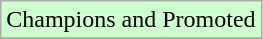<table class="wikitable">
<tr width=10px bgcolor="#ccffcc">
<td>Champions and Promoted</td>
</tr>
<tr>
</tr>
</table>
